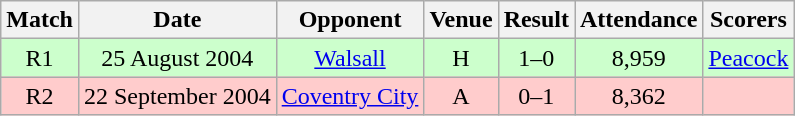<table class="wikitable" style="font-size:100%; text-align:center">
<tr>
<th>Match</th>
<th>Date</th>
<th>Opponent</th>
<th>Venue</th>
<th>Result</th>
<th>Attendance</th>
<th>Scorers</th>
</tr>
<tr style="background: #CCFFCC;">
<td>R1</td>
<td>25 August 2004</td>
<td><a href='#'>Walsall</a></td>
<td>H</td>
<td>1–0</td>
<td>8,959</td>
<td><a href='#'>Peacock</a></td>
</tr>
<tr style="background: #FFCCCC;">
<td>R2</td>
<td>22 September 2004</td>
<td><a href='#'>Coventry City</a></td>
<td>A</td>
<td>0–1</td>
<td>8,362</td>
<td></td>
</tr>
</table>
